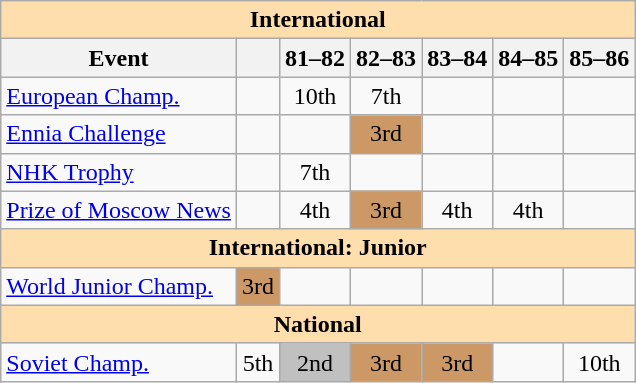<table class="wikitable" style="text-align:center">
<tr>
<th style="background-color: #ffdead; " colspan=7 align=center>International</th>
</tr>
<tr>
<th>Event</th>
<th></th>
<th>81–82</th>
<th>82–83</th>
<th>83–84</th>
<th>84–85</th>
<th>85–86</th>
</tr>
<tr>
<td align=left><a href='#'>European Champ.</a></td>
<td></td>
<td>10th</td>
<td>7th</td>
<td></td>
<td></td>
<td></td>
</tr>
<tr>
<td align=left><a href='#'>Ennia Challenge</a></td>
<td></td>
<td></td>
<td bgcolor=cc9966>3rd</td>
<td></td>
<td></td>
<td></td>
</tr>
<tr>
<td align=left><a href='#'>NHK Trophy</a></td>
<td></td>
<td>7th</td>
<td></td>
<td></td>
<td></td>
<td></td>
</tr>
<tr>
<td align=left><a href='#'>Prize of Moscow News</a></td>
<td></td>
<td>4th</td>
<td bgcolor=cc9966>3rd</td>
<td>4th</td>
<td>4th</td>
<td></td>
</tr>
<tr>
<th style="background-color: #ffdead; " colspan=7 align=center>International: Junior</th>
</tr>
<tr>
<td align=left><a href='#'>World Junior Champ.</a></td>
<td bgcolor=cc9966>3rd</td>
<td></td>
<td></td>
<td></td>
<td></td>
<td></td>
</tr>
<tr>
<th style="background-color: #ffdead; " colspan=7 align=center>National</th>
</tr>
<tr>
<td align=left><a href='#'>Soviet Champ.</a></td>
<td>5th</td>
<td bgcolor=silver>2nd</td>
<td bgcolor=cc9966>3rd</td>
<td bgcolor=cc9966>3rd</td>
<td></td>
<td>10th</td>
</tr>
</table>
